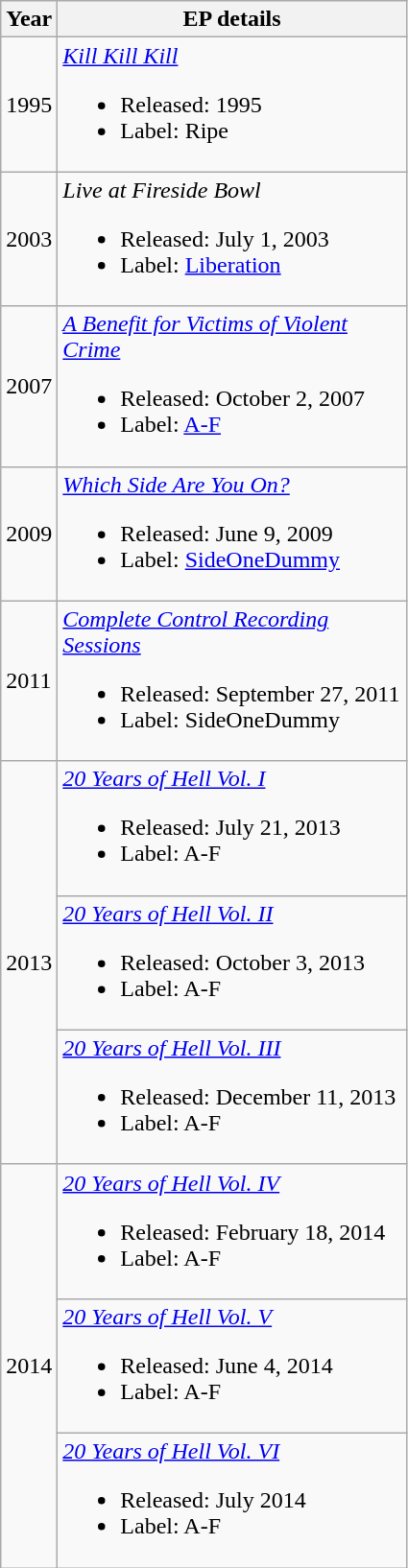<table class="wikitable">
<tr>
<th>Year</th>
<th width="235">EP details</th>
</tr>
<tr>
<td>1995</td>
<td><em><a href='#'>Kill Kill Kill</a></em><br><ul><li>Released: 1995</li><li>Label: Ripe</li></ul></td>
</tr>
<tr>
<td>2003</td>
<td><em>Live at Fireside Bowl</em><br><ul><li>Released: July 1, 2003</li><li>Label: <a href='#'>Liberation</a></li></ul></td>
</tr>
<tr>
<td>2007</td>
<td><em><a href='#'>A Benefit for Victims of Violent Crime</a></em><br><ul><li>Released: October 2, 2007</li><li>Label: <a href='#'>A-F</a></li></ul></td>
</tr>
<tr>
<td>2009</td>
<td><em><a href='#'>Which Side Are You On?</a></em><br><ul><li>Released: June 9, 2009</li><li>Label: <a href='#'>SideOneDummy</a></li></ul></td>
</tr>
<tr>
<td>2011</td>
<td><em><a href='#'>Complete Control Recording Sessions</a></em><br><ul><li>Released: September 27, 2011</li><li>Label: SideOneDummy</li></ul></td>
</tr>
<tr>
<td rowspan="3">2013</td>
<td><em><a href='#'>20 Years of Hell Vol. I</a></em><br><ul><li>Released: July 21, 2013</li><li>Label: A-F</li></ul></td>
</tr>
<tr>
<td><em><a href='#'>20 Years of Hell Vol. II</a></em><br><ul><li>Released: October 3, 2013</li><li>Label: A-F</li></ul></td>
</tr>
<tr>
<td><em><a href='#'>20 Years of Hell Vol. III</a></em><br><ul><li>Released: December 11, 2013</li><li>Label: A-F</li></ul></td>
</tr>
<tr>
<td rowspan="3">2014</td>
<td><em><a href='#'>20 Years of Hell Vol. IV</a></em><br><ul><li>Released: February 18, 2014</li><li>Label: A-F</li></ul></td>
</tr>
<tr>
<td><em><a href='#'>20 Years of Hell Vol. V</a></em><br><ul><li>Released: June 4, 2014</li><li>Label: A-F</li></ul></td>
</tr>
<tr>
<td><em><a href='#'>20 Years of Hell Vol. VI</a></em><br><ul><li>Released: July 2014</li><li>Label: A-F</li></ul></td>
</tr>
</table>
